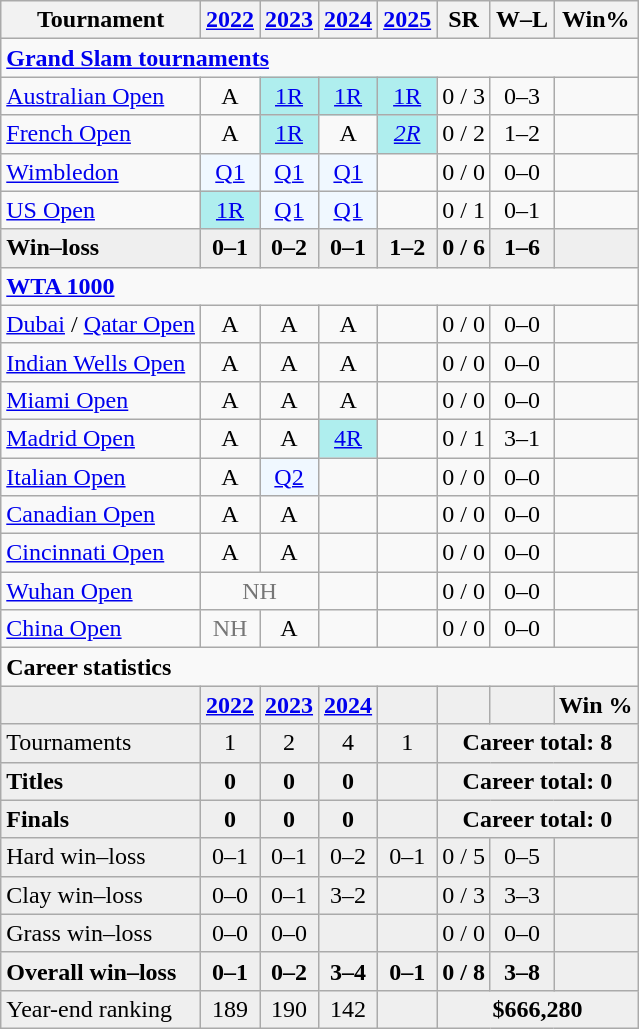<table class=wikitable style=text-align:center>
<tr>
<th>Tournament</th>
<th><a href='#'>2022</a></th>
<th><a href='#'>2023</a></th>
<th><a href='#'>2024</a></th>
<th><a href='#'>2025</a></th>
<th>SR</th>
<th>W–L</th>
<th>Win%</th>
</tr>
<tr>
<td colspan="8" style="text-align:left"><strong><a href='#'>Grand Slam tournaments</a></strong></td>
</tr>
<tr>
<td style=text-align:left><a href='#'>Australian Open</a></td>
<td>A</td>
<td style=background:#afeeee><a href='#'>1R</a></td>
<td style=background:#afeeee><a href='#'>1R</a></td>
<td style=background:#afeeee><a href='#'>1R</a></td>
<td>0 / 3</td>
<td>0–3</td>
<td></td>
</tr>
<tr>
<td style=text-align:left><a href='#'>French Open</a></td>
<td>A</td>
<td style=background:#afeeee><a href='#'>1R</a></td>
<td>A</td>
<td style=background:#afeeee><a href='#'><em>2R</em></a></td>
<td>0 / 2</td>
<td>1–2</td>
<td></td>
</tr>
<tr>
<td style=text-align:left><a href='#'>Wimbledon</a></td>
<td style=background:#f0f8ff><a href='#'>Q1</a></td>
<td style=background:#f0f8ff><a href='#'>Q1</a></td>
<td style=background:#f0f8ff><a href='#'>Q1</a></td>
<td></td>
<td>0 / 0</td>
<td>0–0</td>
<td></td>
</tr>
<tr>
<td style=text-align:left><a href='#'>US Open</a></td>
<td style=background:#afeeee><a href='#'>1R</a></td>
<td style=background:#f0f8ff><a href='#'>Q1</a></td>
<td style=background:#f0f8ff><a href='#'>Q1</a></td>
<td></td>
<td>0 / 1</td>
<td>0–1</td>
<td></td>
</tr>
<tr style=background:#efefef;font-weight:bold>
<td style=text-align:left>Win–loss</td>
<td>0–1</td>
<td>0–2</td>
<td>0–1</td>
<td>1–2</td>
<td>0 / 6</td>
<td>1–6</td>
<td></td>
</tr>
<tr>
<td colspan="8" style="text-align:left"><strong><a href='#'>WTA 1000</a></strong></td>
</tr>
<tr>
<td style=text-align:left><a href='#'>Dubai</a> / <a href='#'>Qatar Open</a></td>
<td>A</td>
<td>A</td>
<td>A</td>
<td></td>
<td>0 / 0</td>
<td>0–0</td>
<td></td>
</tr>
<tr>
<td style=text-align:left><a href='#'>Indian Wells Open</a></td>
<td>A</td>
<td>A</td>
<td>A</td>
<td></td>
<td>0 / 0</td>
<td>0–0</td>
<td></td>
</tr>
<tr>
<td style=text-align:left><a href='#'>Miami Open</a></td>
<td>A</td>
<td>A</td>
<td>A</td>
<td></td>
<td>0 / 0</td>
<td>0–0</td>
<td></td>
</tr>
<tr>
<td style=text-align:left><a href='#'>Madrid Open</a></td>
<td>A</td>
<td>A</td>
<td bgcolor=afeeee><a href='#'>4R</a></td>
<td></td>
<td>0 / 1</td>
<td>3–1</td>
<td></td>
</tr>
<tr>
<td style=text-align:left><a href='#'>Italian Open</a></td>
<td>A</td>
<td style=background:#f0f8ff><a href='#'>Q2</a></td>
<td></td>
<td></td>
<td>0 / 0</td>
<td>0–0</td>
<td></td>
</tr>
<tr>
<td style=text-align:left><a href='#'>Canadian Open</a></td>
<td>A</td>
<td>A</td>
<td></td>
<td></td>
<td>0 / 0</td>
<td>0–0</td>
<td></td>
</tr>
<tr>
<td style=text-align:left><a href='#'>Cincinnati Open</a></td>
<td>A</td>
<td>A</td>
<td></td>
<td></td>
<td>0 / 0</td>
<td>0–0</td>
<td></td>
</tr>
<tr>
<td style=text-align:left><a href='#'>Wuhan Open</a></td>
<td colspan=2 style=color:#767676>NH</td>
<td></td>
<td></td>
<td>0 / 0</td>
<td>0–0</td>
<td></td>
</tr>
<tr>
<td style=text-align:left><a href='#'>China Open</a></td>
<td style=color:#767676>NH</td>
<td>A</td>
<td></td>
<td></td>
<td>0 / 0</td>
<td>0–0</td>
<td></td>
</tr>
<tr>
<td colspan="8" style="text-align:left"><strong>Career statistics</strong></td>
</tr>
<tr style=background:#efefef;font-weight:bold>
<td></td>
<td><a href='#'>2022</a></td>
<td><a href='#'>2023</a></td>
<td><a href='#'>2024</a></td>
<td></td>
<td></td>
<td></td>
<td>Win %</td>
</tr>
<tr style=background:#efefef>
<td style=text-align:left>Tournaments</td>
<td>1</td>
<td>2</td>
<td>4</td>
<td>1</td>
<td colspan="3"><strong>Career total: 8</strong></td>
</tr>
<tr style=background:#efefef;font-weight:bold>
<td style=text-align:left>Titles</td>
<td>0</td>
<td>0</td>
<td>0</td>
<td></td>
<td colspan="3">Career total: 0</td>
</tr>
<tr style=background:#efefef;font-weight:bold>
<td style=text-align:left>Finals</td>
<td>0</td>
<td>0</td>
<td>0</td>
<td></td>
<td colspan="3">Career total: 0</td>
</tr>
<tr style=background:#efefef>
<td style=text-align:left>Hard win–loss</td>
<td>0–1</td>
<td>0–1</td>
<td>0–2</td>
<td>0–1</td>
<td>0 / 5</td>
<td>0–5</td>
<td></td>
</tr>
<tr style=background:#efefef>
<td style=text-align:left>Clay win–loss</td>
<td>0–0</td>
<td>0–1</td>
<td>3–2</td>
<td></td>
<td>0 / 3</td>
<td>3–3</td>
<td></td>
</tr>
<tr style=background:#efefef>
<td style=text-align:left>Grass win–loss</td>
<td>0–0</td>
<td>0–0</td>
<td></td>
<td></td>
<td>0 / 0</td>
<td>0–0</td>
<td></td>
</tr>
<tr style=background:#efefef;font-weight:bold>
<td style=text-align:left>Overall win–loss</td>
<td>0–1</td>
<td>0–2</td>
<td>3–4</td>
<td>0–1</td>
<td>0 / 8</td>
<td>3–8</td>
<td></td>
</tr>
<tr style=background:#efefef>
<td style=text-align:left>Year-end ranking</td>
<td>189</td>
<td>190</td>
<td>142</td>
<td></td>
<td colspan="3"><strong>$666,280</strong></td>
</tr>
</table>
